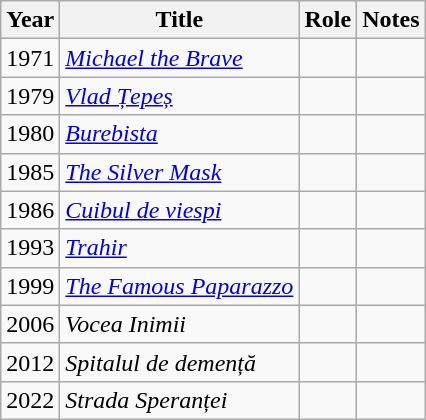<table class="wikitable sortable">
<tr>
<th>Year</th>
<th>Title</th>
<th>Role</th>
<th class="unsortable">Notes</th>
</tr>
<tr>
<td>1971</td>
<td><em><a href='#'>Michael the Brave</a></em></td>
<td></td>
<td></td>
</tr>
<tr>
<td>1979</td>
<td><em><a href='#'>Vlad Țepeș</a></em></td>
<td></td>
<td></td>
</tr>
<tr>
<td>1980</td>
<td><em><a href='#'>Burebista</a></em></td>
<td></td>
<td></td>
</tr>
<tr>
<td>1985</td>
<td><em><a href='#'>The Silver Mask</a></em></td>
<td></td>
<td></td>
</tr>
<tr>
<td>1986</td>
<td><em><a href='#'>Cuibul de viespi</a></em></td>
<td></td>
<td></td>
</tr>
<tr>
<td>1993</td>
<td><em><a href='#'>Trahir</a></em></td>
<td></td>
<td></td>
</tr>
<tr>
<td>1999</td>
<td><em><a href='#'>The Famous Paparazzo</a></em></td>
<td></td>
<td></td>
</tr>
<tr>
<td>2006</td>
<td><em>Vocea Inimii</em></td>
<td></td>
<td></td>
</tr>
<tr>
<td>2012</td>
<td><em>Spitalul de demență</em></td>
<td></td>
<td></td>
</tr>
<tr>
<td>2022</td>
<td><em>Strada Speranței</em></td>
<td></td>
<td></td>
</tr>
</table>
